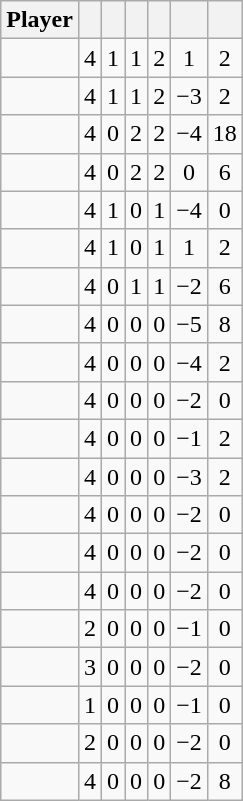<table class="wikitable sortable" style="text-align:center;">
<tr>
<th>Player</th>
<th></th>
<th></th>
<th></th>
<th></th>
<th data-sort-type="number"></th>
<th></th>
</tr>
<tr>
<td></td>
<td>4</td>
<td>1</td>
<td>1</td>
<td>2</td>
<td>1</td>
<td>2</td>
</tr>
<tr>
<td></td>
<td>4</td>
<td>1</td>
<td>1</td>
<td>2</td>
<td>−3</td>
<td>2</td>
</tr>
<tr>
<td></td>
<td>4</td>
<td>0</td>
<td>2</td>
<td>2</td>
<td>−4</td>
<td>18</td>
</tr>
<tr>
<td></td>
<td>4</td>
<td>0</td>
<td>2</td>
<td>2</td>
<td>0</td>
<td>6</td>
</tr>
<tr>
<td></td>
<td>4</td>
<td>1</td>
<td>0</td>
<td>1</td>
<td>−4</td>
<td>0</td>
</tr>
<tr>
<td></td>
<td>4</td>
<td>1</td>
<td>0</td>
<td>1</td>
<td>1</td>
<td>2</td>
</tr>
<tr>
<td></td>
<td>4</td>
<td>0</td>
<td>1</td>
<td>1</td>
<td>−2</td>
<td>6</td>
</tr>
<tr>
<td></td>
<td>4</td>
<td>0</td>
<td>0</td>
<td>0</td>
<td>−5</td>
<td>8</td>
</tr>
<tr>
<td></td>
<td>4</td>
<td>0</td>
<td>0</td>
<td>0</td>
<td>−4</td>
<td>2</td>
</tr>
<tr>
<td></td>
<td>4</td>
<td>0</td>
<td>0</td>
<td>0</td>
<td>−2</td>
<td>0</td>
</tr>
<tr>
<td></td>
<td>4</td>
<td>0</td>
<td>0</td>
<td>0</td>
<td>−1</td>
<td>2</td>
</tr>
<tr>
<td></td>
<td>4</td>
<td>0</td>
<td>0</td>
<td>0</td>
<td>−3</td>
<td>2</td>
</tr>
<tr>
<td></td>
<td>4</td>
<td>0</td>
<td>0</td>
<td>0</td>
<td>−2</td>
<td>0</td>
</tr>
<tr>
<td></td>
<td>4</td>
<td>0</td>
<td>0</td>
<td>0</td>
<td>−2</td>
<td>0</td>
</tr>
<tr>
<td></td>
<td>4</td>
<td>0</td>
<td>0</td>
<td>0</td>
<td>−2</td>
<td>0</td>
</tr>
<tr>
<td></td>
<td>2</td>
<td>0</td>
<td>0</td>
<td>0</td>
<td>−1</td>
<td>0</td>
</tr>
<tr>
<td></td>
<td>3</td>
<td>0</td>
<td>0</td>
<td>0</td>
<td>−2</td>
<td>0</td>
</tr>
<tr>
<td></td>
<td>1</td>
<td>0</td>
<td>0</td>
<td>0</td>
<td>−1</td>
<td>0</td>
</tr>
<tr>
<td></td>
<td>2</td>
<td>0</td>
<td>0</td>
<td>0</td>
<td>−2</td>
<td>0</td>
</tr>
<tr>
<td></td>
<td>4</td>
<td>0</td>
<td>0</td>
<td>0</td>
<td>−2</td>
<td>8</td>
</tr>
</table>
